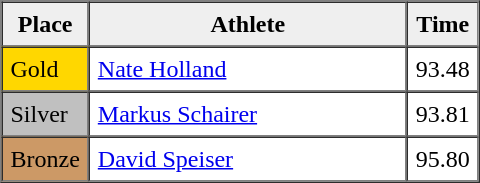<table border=1 cellpadding=5 cellspacing=0>
<tr>
<th style="background:#efefef;" width="20">Place</th>
<th style="background:#efefef;" width="200">Athlete</th>
<th style="background:#efefef;" width="20">Time</th>
</tr>
<tr align=left>
<td style="background:gold;">Gold</td>
<td><a href='#'>Nate Holland</a></td>
<td>93.48</td>
</tr>
<tr align=left>
<td style="background:silver;">Silver</td>
<td><a href='#'>Markus Schairer</a></td>
<td>93.81</td>
</tr>
<tr align=left>
<td style="background:#CC9966;">Bronze</td>
<td><a href='#'>David Speiser</a></td>
<td>95.80</td>
</tr>
</table>
